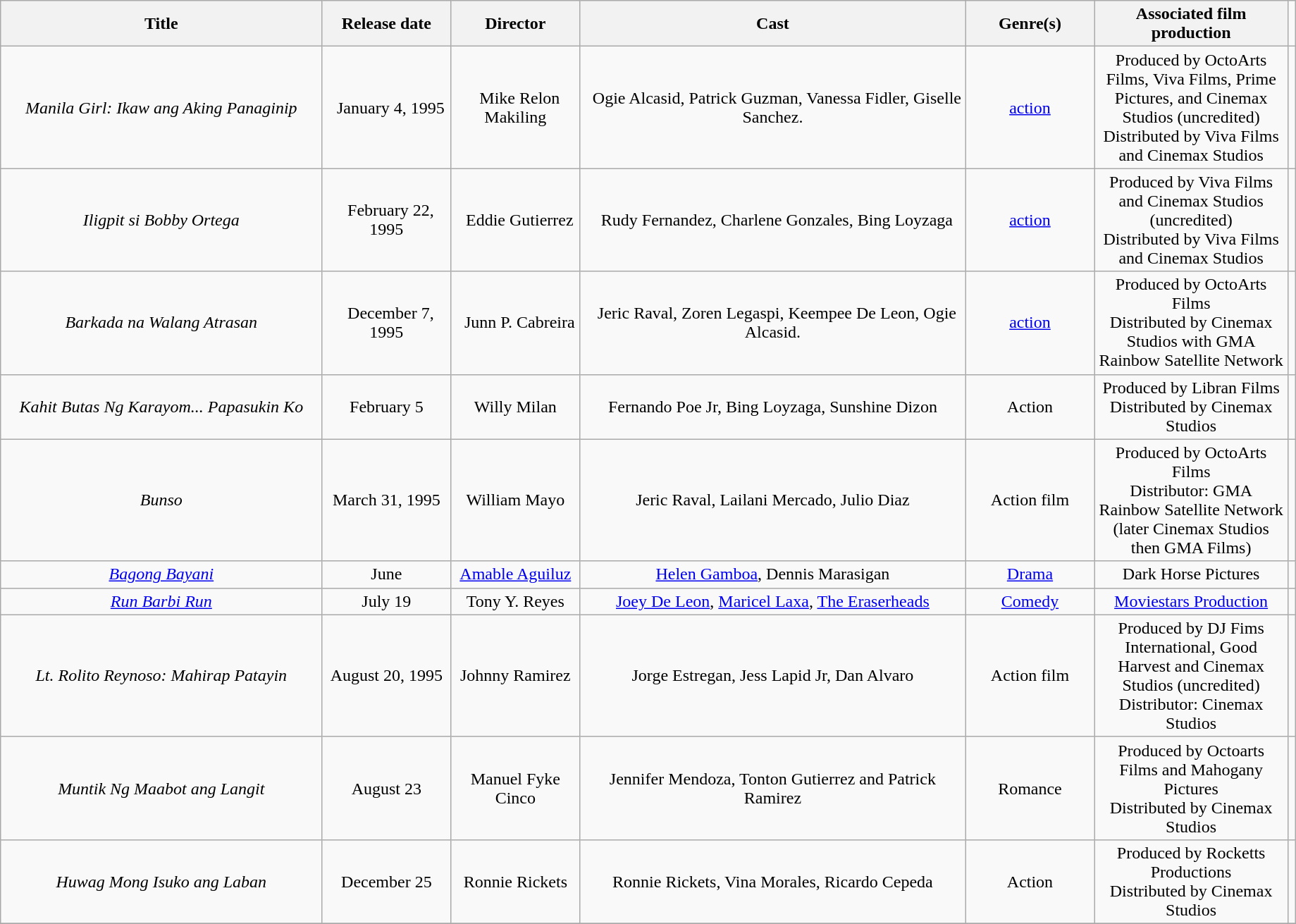<table class="wikitable" "toccolours sortable" style="width:97%; text-align:center">
<tr>
<th style="width:25%;">Title</th>
<th style="width:10%;">Release date</th>
<th style="width:10%;">Director</th>
<th style="width:30%;">Cast</th>
<th style="width:10%;">Genre(s)</th>
<th style="width:15%;">Associated film production</th>
<td></td>
</tr>
<tr>
<td><em>Manila Girl: Ikaw ang Aking Panaginip</em></td>
<td>  January 4, 1995</td>
<td>  Mike Relon Makiling</td>
<td>  Ogie Alcasid, Patrick Guzman, Vanessa Fidler, Giselle Sanchez.</td>
<td><a href='#'>action</a></td>
<td>Produced by OctoArts Films, Viva Films, Prime Pictures, and Cinemax Studios (uncredited)<br>Distributed by Viva Films and Cinemax Studios  </td>
<td></td>
</tr>
<tr>
<td><em>Iligpit si Bobby Ortega</em></td>
<td>  February 22, 1995</td>
<td>  Eddie Gutierrez</td>
<td>  Rudy Fernandez, Charlene Gonzales, Bing Loyzaga</td>
<td><a href='#'>action</a></td>
<td>Produced by Viva Films and Cinemax Studios (uncredited)<br>Distributed by Viva  Films and Cinemax  Studios </td>
<td></td>
</tr>
<tr>
<td><em>Barkada  na Walang Atrasan</em></td>
<td>  December 7, 1995</td>
<td>  Junn P. Cabreira</td>
<td>  Jeric Raval, Zoren Legaspi, Keempee De Leon, Ogie Alcasid.</td>
<td><a href='#'>action</a></td>
<td>Produced by OctoArts Films<br>Distributed by Cinemax Studios with GMA Rainbow Satellite Network </td>
<td></td>
</tr>
<tr>
<td><em>Kahit Butas Ng Karayom... Papasukin Ko</em></td>
<td>February  5</td>
<td>Willy Milan</td>
<td>Fernando Poe Jr, Bing Loyzaga, Sunshine Dizon</td>
<td>Action</td>
<td>Produced by Libran Films Distributed by Cinemax Studios </td>
<td></td>
</tr>
<tr>
<td><em>Bunso</em></td>
<td>March 31, 1995</td>
<td>William Mayo</td>
<td>Jeric Raval,  Lailani Mercado, Julio Diaz</td>
<td>Action film</td>
<td>Produced by OctoArts Films<br>Distributor:  GMA Rainbow Satellite Network (later Cinemax Studios then GMA Films)</td>
<td></td>
</tr>
<tr>
<td><em><a href='#'>Bagong Bayani</a></em></td>
<td>June</td>
<td><a href='#'>Amable Aguiluz</a></td>
<td><a href='#'>Helen Gamboa</a>, Dennis Marasigan</td>
<td><a href='#'>Drama</a></td>
<td>Dark Horse Pictures</td>
<td></td>
</tr>
<tr>
<td><em><a href='#'>Run Barbi Run</a></em></td>
<td>July 19</td>
<td>Tony Y. Reyes</td>
<td><a href='#'>Joey De Leon</a>, <a href='#'>Maricel Laxa</a>, <a href='#'>The Eraserheads</a></td>
<td><a href='#'>Comedy</a></td>
<td><a href='#'>Moviestars Production</a></td>
<td></td>
</tr>
<tr>
<td><em>Lt. Rolito Reynoso: Mahirap Patayin</em></td>
<td>August 20, 1995</td>
<td>Johnny Ramirez</td>
<td>Jorge Estregan, Jess Lapid Jr, Dan Alvaro</td>
<td>Action film</td>
<td>Produced by DJ Fims International, Good Harvest and Cinemax Studios (uncredited)<br>Distributor:  Cinemax Studios</td>
<td></td>
</tr>
<tr>
<td><em>Muntik Ng Maabot ang Langit</em></td>
<td>August 23</td>
<td>Manuel Fyke Cinco</td>
<td>Jennifer Mendoza, Tonton Gutierrez and Patrick Ramirez</td>
<td>Romance</td>
<td>Produced by Octoarts Films and Mahogany Pictures<br>Distributed by Cinemax Studios<br></td>
<td></td>
</tr>
<tr>
<td><em>Huwag Mong Isuko ang Laban</em></td>
<td>December 25</td>
<td>Ronnie Rickets</td>
<td>Ronnie Rickets, Vina Morales, Ricardo Cepeda</td>
<td>Action</td>
<td>Produced by Rocketts Productions<br>Distributed by Cinemax Studios </td>
<td></td>
</tr>
<tr>
</tr>
</table>
